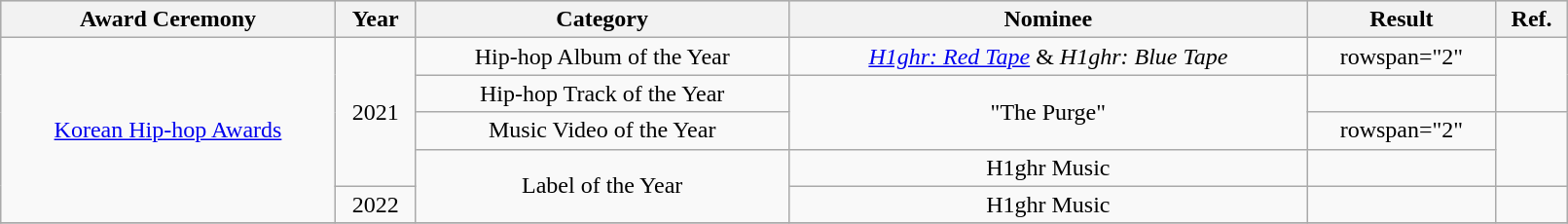<table class="wikitable sortable plainrowheaders" style="text-align:center; width:85%;">
<tr style="background:#ccc; text-align:center;">
<th scope="col">Award Ceremony</th>
<th scope="col">Year</th>
<th scope="col">Category</th>
<th scope="col">Nominee</th>
<th scope="col">Result</th>
<th>Ref.</th>
</tr>
<tr>
<td rowspan="5"><a href='#'>Korean Hip-hop Awards</a></td>
<td rowspan="4">2021</td>
<td>Hip-hop Album of the Year</td>
<td><em><a href='#'>H1ghr: Red Tape</a></em> & <em>H1ghr: Blue Tape</em></td>
<td>rowspan="2" </td>
<td rowspan="2"></td>
</tr>
<tr>
<td>Hip-hop Track of the Year</td>
<td rowspan="2">"The Purge"</td>
</tr>
<tr>
<td>Music Video of the Year</td>
<td>rowspan="2" </td>
<td rowspan="2"></td>
</tr>
<tr>
<td rowspan="2">Label of the Year</td>
<td>H1ghr Music</td>
</tr>
<tr>
<td>2022</td>
<td>H1ghr Music</td>
<td></td>
<td></td>
</tr>
<tr>
</tr>
</table>
